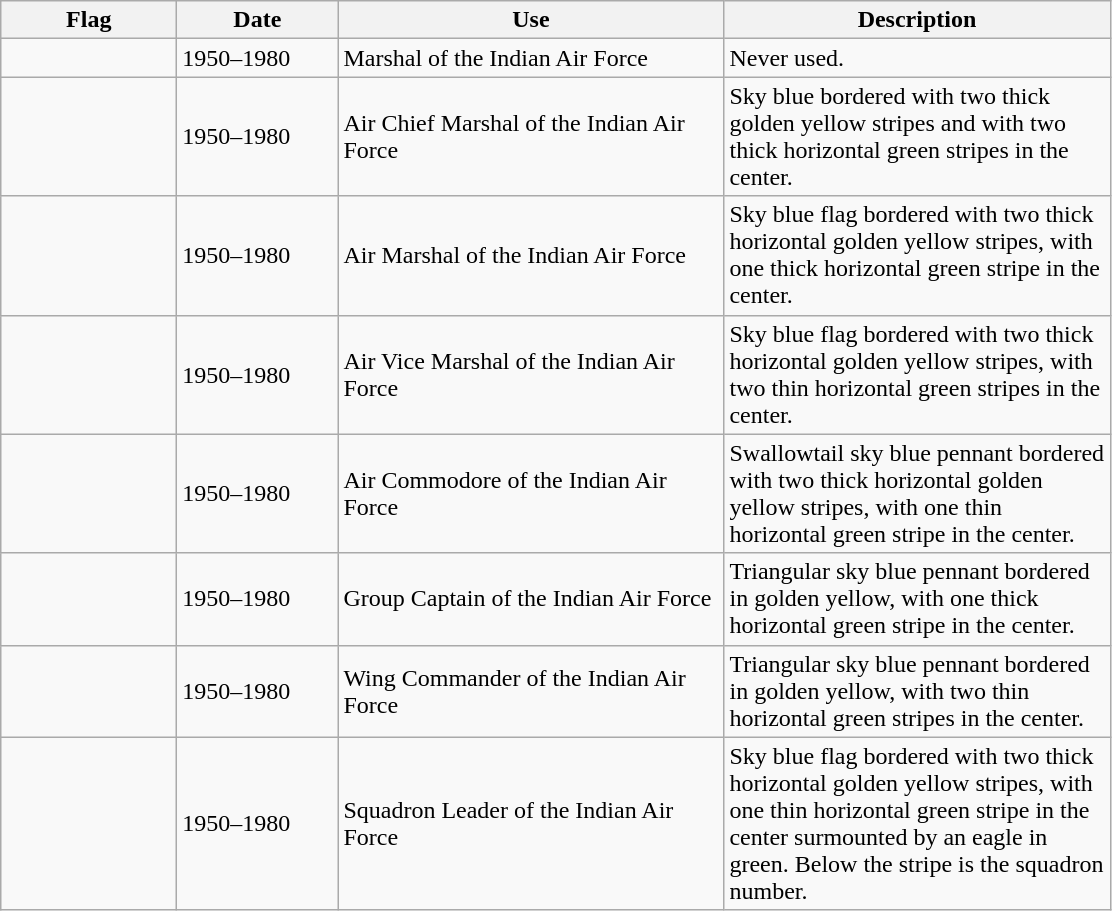<table class="wikitable">
<tr>
<th style="width:110px;">Flag</th>
<th style="width:100px;">Date</th>
<th style="width:250px;">Use</th>
<th style="width:250px;">Description</th>
</tr>
<tr>
<td></td>
<td>1950–1980</td>
<td>Marshal of the Indian Air Force</td>
<td>Never used.</td>
</tr>
<tr>
<td></td>
<td>1950–1980</td>
<td>Air Chief Marshal of the Indian Air Force</td>
<td>Sky blue bordered with two thick golden yellow stripes and with two thick horizontal green stripes in the center.</td>
</tr>
<tr>
<td></td>
<td>1950–1980</td>
<td>Air Marshal of the Indian Air Force</td>
<td>Sky blue flag bordered with two thick horizontal golden yellow stripes, with one thick horizontal green stripe in the center.</td>
</tr>
<tr>
<td></td>
<td>1950–1980</td>
<td>Air Vice Marshal of the Indian Air Force</td>
<td>Sky blue flag bordered with two thick horizontal golden yellow stripes, with two thin horizontal green stripes in the center.</td>
</tr>
<tr>
<td></td>
<td>1950–1980</td>
<td>Air Commodore of the Indian Air Force</td>
<td>Swallowtail sky blue pennant bordered with two thick horizontal golden yellow stripes, with one thin horizontal green stripe in the center.</td>
</tr>
<tr>
<td></td>
<td>1950–1980</td>
<td>Group Captain of the Indian Air Force</td>
<td>Triangular sky blue pennant bordered in golden yellow, with one thick horizontal green stripe in the center.</td>
</tr>
<tr>
<td></td>
<td>1950–1980</td>
<td>Wing Commander of the Indian Air Force</td>
<td>Triangular sky blue pennant bordered in golden yellow, with two thin horizontal green stripes in the center.</td>
</tr>
<tr>
<td></td>
<td>1950–1980</td>
<td>Squadron Leader of the Indian Air Force</td>
<td>Sky blue flag bordered with two thick horizontal golden yellow stripes, with one thin horizontal green stripe in the center surmounted by an eagle in green. Below the stripe is the squadron number.</td>
</tr>
</table>
